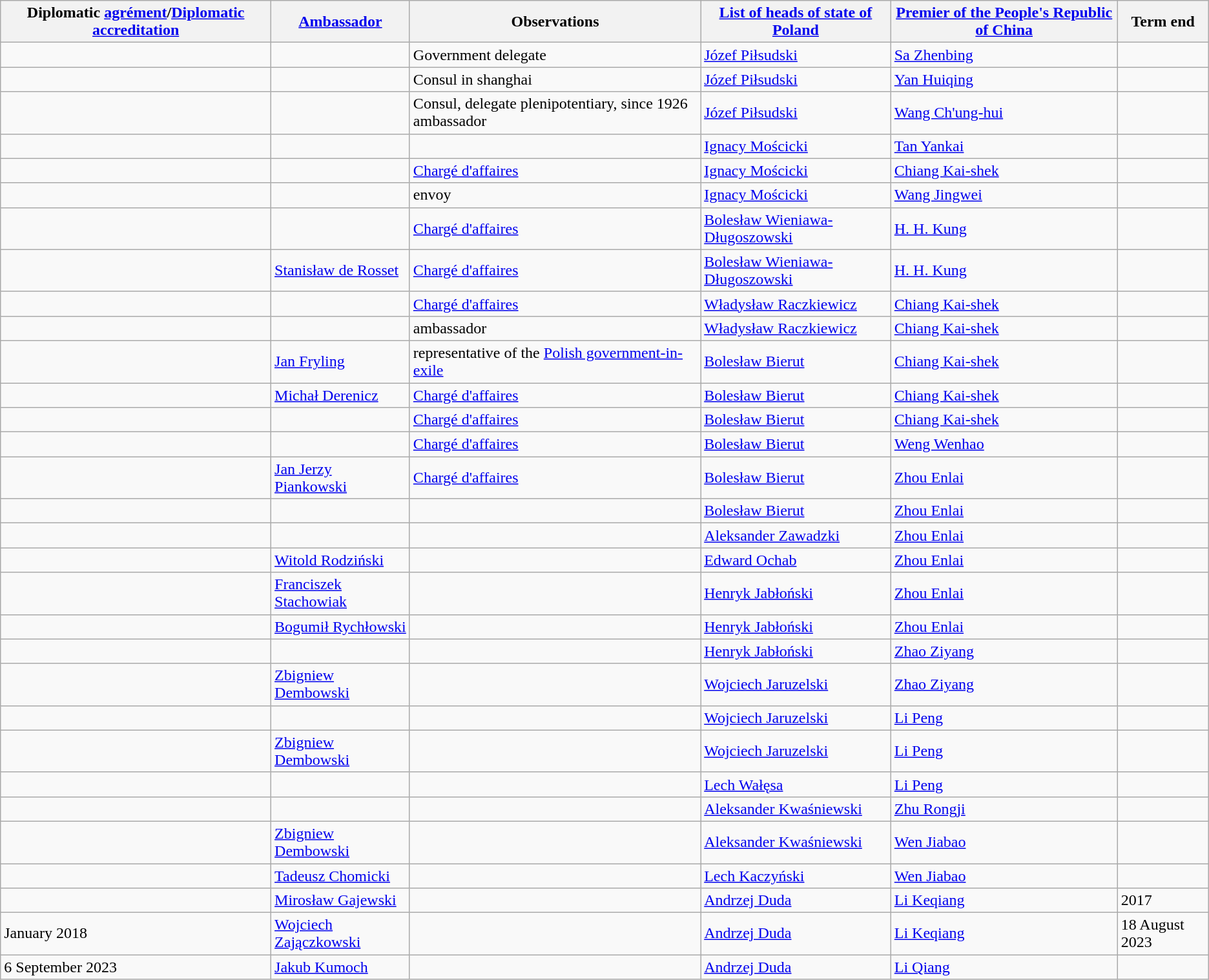<table class="wikitable sortable">
<tr>
<th>Diplomatic <a href='#'>agrément</a>/<a href='#'>Diplomatic accreditation</a></th>
<th><a href='#'>Ambassador</a></th>
<th>Observations</th>
<th><a href='#'>List of heads of state of Poland</a></th>
<th><a href='#'>Premier of the People's Republic of China</a></th>
<th>Term end</th>
</tr>
<tr>
<td></td>
<td></td>
<td>Government delegate</td>
<td><a href='#'>Józef Piłsudski</a></td>
<td><a href='#'>Sa Zhenbing</a></td>
<td></td>
</tr>
<tr>
<td></td>
<td></td>
<td>Consul in shanghai</td>
<td><a href='#'>Józef Piłsudski</a></td>
<td><a href='#'>Yan Huiqing</a></td>
<td></td>
</tr>
<tr>
<td></td>
<td></td>
<td>Consul, delegate plenipotentiary, since 1926 ambassador</td>
<td><a href='#'>Józef Piłsudski</a></td>
<td><a href='#'>Wang Ch'ung-hui</a></td>
<td></td>
</tr>
<tr>
<td></td>
<td></td>
<td></td>
<td><a href='#'>Ignacy Mościcki</a></td>
<td><a href='#'>Tan Yankai</a></td>
<td></td>
</tr>
<tr>
<td></td>
<td></td>
<td><a href='#'>Chargé d'affaires</a></td>
<td><a href='#'>Ignacy Mościcki</a></td>
<td><a href='#'>Chiang Kai-shek</a></td>
<td></td>
</tr>
<tr>
<td></td>
<td></td>
<td>envoy</td>
<td><a href='#'>Ignacy Mościcki</a></td>
<td><a href='#'>Wang Jingwei</a></td>
<td></td>
</tr>
<tr>
<td></td>
<td></td>
<td><a href='#'>Chargé d'affaires</a></td>
<td><a href='#'>Bolesław Wieniawa-Długoszowski</a></td>
<td><a href='#'>H. H. Kung</a></td>
<td></td>
</tr>
<tr>
<td></td>
<td><a href='#'>Stanisław de Rosset</a></td>
<td><a href='#'>Chargé d'affaires</a></td>
<td><a href='#'>Bolesław Wieniawa-Długoszowski</a></td>
<td><a href='#'>H. H. Kung</a></td>
<td></td>
</tr>
<tr>
<td></td>
<td></td>
<td><a href='#'>Chargé d'affaires</a></td>
<td><a href='#'>Władysław Raczkiewicz</a></td>
<td><a href='#'>Chiang Kai-shek</a></td>
<td></td>
</tr>
<tr>
<td></td>
<td></td>
<td>ambassador</td>
<td><a href='#'>Władysław Raczkiewicz</a></td>
<td><a href='#'>Chiang Kai-shek</a></td>
<td></td>
</tr>
<tr>
<td></td>
<td><a href='#'>Jan Fryling</a></td>
<td>representative of the <a href='#'>Polish government-in-exile</a></td>
<td><a href='#'>Bolesław Bierut</a></td>
<td><a href='#'>Chiang Kai-shek</a></td>
<td></td>
</tr>
<tr>
<td></td>
<td><a href='#'>Michał Derenicz</a></td>
<td><a href='#'>Chargé d'affaires</a></td>
<td><a href='#'>Bolesław Bierut</a></td>
<td><a href='#'>Chiang Kai-shek</a></td>
<td></td>
</tr>
<tr>
<td></td>
<td></td>
<td><a href='#'>Chargé d'affaires</a></td>
<td><a href='#'>Bolesław Bierut</a></td>
<td><a href='#'>Chiang Kai-shek</a></td>
<td></td>
</tr>
<tr>
<td></td>
<td></td>
<td><a href='#'>Chargé d'affaires</a></td>
<td><a href='#'>Bolesław Bierut</a></td>
<td><a href='#'>Weng Wenhao</a></td>
<td></td>
</tr>
<tr>
<td></td>
<td><a href='#'>Jan Jerzy Piankowski</a></td>
<td><a href='#'>Chargé d'affaires</a></td>
<td><a href='#'>Bolesław Bierut</a></td>
<td><a href='#'>Zhou Enlai</a></td>
<td></td>
</tr>
<tr>
<td></td>
<td></td>
<td></td>
<td><a href='#'>Bolesław Bierut</a></td>
<td><a href='#'>Zhou Enlai</a></td>
<td></td>
</tr>
<tr>
<td></td>
<td></td>
<td></td>
<td><a href='#'>Aleksander Zawadzki</a></td>
<td><a href='#'>Zhou Enlai</a></td>
<td></td>
</tr>
<tr>
<td></td>
<td><a href='#'>Witold Rodziński</a></td>
<td></td>
<td><a href='#'>Edward Ochab</a></td>
<td><a href='#'>Zhou Enlai</a></td>
<td></td>
</tr>
<tr>
<td></td>
<td><a href='#'>Franciszek Stachowiak</a></td>
<td></td>
<td><a href='#'>Henryk Jabłoński</a></td>
<td><a href='#'>Zhou Enlai</a></td>
<td></td>
</tr>
<tr>
<td></td>
<td><a href='#'>Bogumił Rychłowski</a></td>
<td></td>
<td><a href='#'>Henryk Jabłoński</a></td>
<td><a href='#'>Zhou Enlai</a></td>
<td></td>
</tr>
<tr>
<td></td>
<td></td>
<td></td>
<td><a href='#'>Henryk Jabłoński</a></td>
<td><a href='#'>Zhao Ziyang</a></td>
<td></td>
</tr>
<tr>
<td></td>
<td><a href='#'>Zbigniew Dembowski</a></td>
<td></td>
<td><a href='#'>Wojciech Jaruzelski</a></td>
<td><a href='#'>Zhao Ziyang</a></td>
<td></td>
</tr>
<tr>
<td></td>
<td></td>
<td></td>
<td><a href='#'>Wojciech Jaruzelski</a></td>
<td><a href='#'>Li Peng</a></td>
<td></td>
</tr>
<tr>
<td></td>
<td><a href='#'>Zbigniew Dembowski</a></td>
<td></td>
<td><a href='#'>Wojciech Jaruzelski</a></td>
<td><a href='#'>Li Peng</a></td>
<td></td>
</tr>
<tr>
<td></td>
<td></td>
<td></td>
<td><a href='#'>Lech Wałęsa</a></td>
<td><a href='#'>Li Peng</a></td>
<td></td>
</tr>
<tr>
<td></td>
<td></td>
<td></td>
<td><a href='#'>Aleksander Kwaśniewski</a></td>
<td><a href='#'>Zhu Rongji</a></td>
<td></td>
</tr>
<tr>
<td></td>
<td><a href='#'>Zbigniew Dembowski</a></td>
<td></td>
<td><a href='#'>Aleksander Kwaśniewski</a></td>
<td><a href='#'>Wen Jiabao</a></td>
<td></td>
</tr>
<tr>
<td></td>
<td><a href='#'>Tadeusz Chomicki</a></td>
<td></td>
<td><a href='#'>Lech Kaczyński</a></td>
<td><a href='#'>Wen Jiabao</a></td>
<td></td>
</tr>
<tr>
<td></td>
<td><a href='#'>Mirosław Gajewski</a></td>
<td></td>
<td><a href='#'>Andrzej Duda</a></td>
<td><a href='#'>Li Keqiang</a></td>
<td>2017</td>
</tr>
<tr>
<td>January 2018</td>
<td><a href='#'>Wojciech Zajączkowski</a></td>
<td></td>
<td><a href='#'>Andrzej Duda</a></td>
<td><a href='#'>Li Keqiang</a></td>
<td>18 August 2023</td>
</tr>
<tr>
<td>6 September 2023</td>
<td><a href='#'>Jakub Kumoch</a></td>
<td></td>
<td><a href='#'>Andrzej Duda</a></td>
<td><a href='#'>Li Qiang</a></td>
<td></td>
</tr>
</table>
